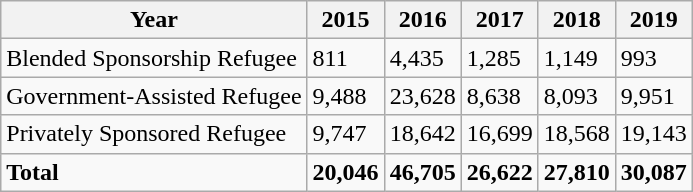<table class="wikitable">
<tr>
<th>Year</th>
<th>2015</th>
<th>2016</th>
<th>2017</th>
<th>2018</th>
<th>2019</th>
</tr>
<tr>
<td>Blended Sponsorship Refugee</td>
<td>811</td>
<td>4,435</td>
<td>1,285</td>
<td>1,149</td>
<td>993</td>
</tr>
<tr>
<td>Government-Assisted Refugee</td>
<td>9,488</td>
<td>23,628</td>
<td>8,638</td>
<td>8,093</td>
<td>9,951</td>
</tr>
<tr>
<td>Privately Sponsored Refugee</td>
<td>9,747</td>
<td>18,642</td>
<td>16,699</td>
<td>18,568</td>
<td>19,143</td>
</tr>
<tr>
<td><strong>Total</strong></td>
<td><strong>20,046</strong></td>
<td><strong>46,705</strong></td>
<td><strong>26,622</strong></td>
<td><strong>27,810</strong></td>
<td><strong>30,087</strong></td>
</tr>
</table>
